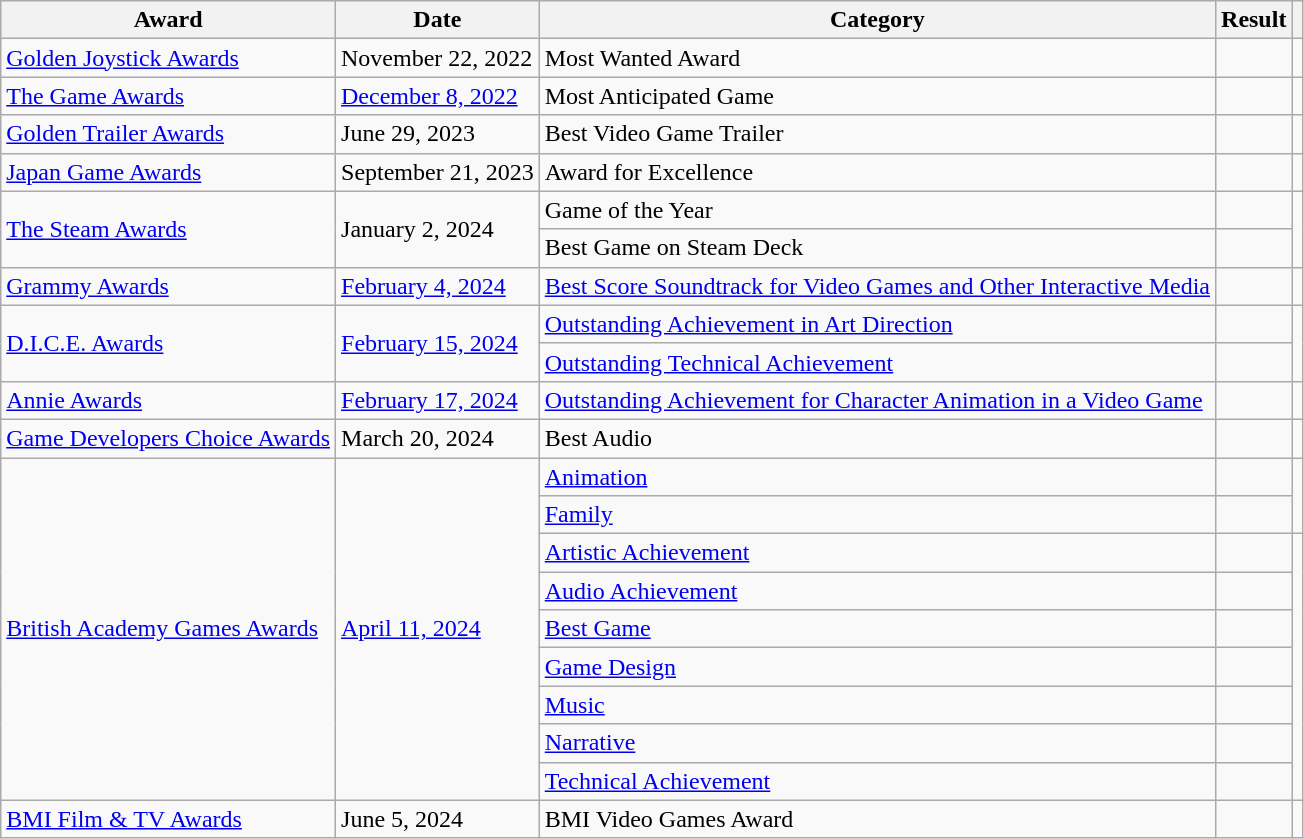<table class="wikitable sortable">
<tr>
<th>Award</th>
<th>Date</th>
<th>Category</th>
<th>Result</th>
<th class="unsortable"></th>
</tr>
<tr>
<td><a href='#'>Golden Joystick Awards</a></td>
<td rowspan="1">November 22, 2022</td>
<td>Most Wanted Award</td>
<td></td>
<td style="text-align:center;"></td>
</tr>
<tr>
<td><a href='#'>The Game Awards</a></td>
<td rowspan="1"><a href='#'>December 8, 2022</a></td>
<td>Most Anticipated Game</td>
<td></td>
<td style="text-align:center;"></td>
</tr>
<tr>
<td><a href='#'>Golden Trailer Awards</a></td>
<td>June 29, 2023</td>
<td>Best Video Game Trailer</td>
<td></td>
<td></td>
</tr>
<tr>
<td rowspan="1"><a href='#'>Japan Game Awards</a></td>
<td rowspan="1">September 21, 2023</td>
<td>Award for Excellence</td>
<td></td>
<td rowspan="1" style="text-align:center;"></td>
</tr>
<tr>
<td rowspan="2"><a href='#'>The Steam Awards</a></td>
<td rowspan="2">January 2, 2024</td>
<td>Game of the Year</td>
<td></td>
<td style="text-align:center;" rowspan="2"></td>
</tr>
<tr>
<td>Best Game on Steam Deck</td>
<td></td>
</tr>
<tr>
<td rowspan="1"><a href='#'>Grammy Awards</a></td>
<td rowspan="1"><a href='#'>February 4, 2024</a></td>
<td><a href='#'>Best Score Soundtrack for Video Games and Other Interactive Media</a></td>
<td></td>
<td rowspan="1" style="text-align:center;"></td>
</tr>
<tr>
<td rowspan="2"><a href='#'>D.I.C.E. Awards</a></td>
<td rowspan="2"><a href='#'>February 15, 2024</a></td>
<td><a href='#'>Outstanding Achievement in Art Direction</a></td>
<td></td>
<td rowspan="2" style="text-align:center;"></td>
</tr>
<tr>
<td><a href='#'>Outstanding Technical Achievement</a></td>
<td></td>
</tr>
<tr>
<td><a href='#'>Annie Awards</a></td>
<td><a href='#'>February 17, 2024</a></td>
<td><a href='#'>Outstanding Achievement for Character Animation in a Video Game</a></td>
<td></td>
<td style="text-align:center;"></td>
</tr>
<tr>
<td><a href='#'>Game Developers Choice Awards</a></td>
<td>March 20, 2024</td>
<td>Best Audio</td>
<td></td>
<td></td>
</tr>
<tr>
<td rowspan="9"><a href='#'>British Academy Games Awards</a></td>
<td rowspan="9"><a href='#'>April 11, 2024</a></td>
<td><a href='#'>Animation</a></td>
<td></td>
<td rowspan="2" style="text-align:center;"></td>
</tr>
<tr>
<td><a href='#'>Family</a></td>
<td></td>
</tr>
<tr>
<td><a href='#'>Artistic Achievement</a></td>
<td></td>
<td rowspan="7" style="text-align:center;"></td>
</tr>
<tr>
<td><a href='#'>Audio Achievement</a></td>
<td></td>
</tr>
<tr>
<td><a href='#'>Best Game</a></td>
<td></td>
</tr>
<tr>
<td><a href='#'>Game Design</a></td>
<td></td>
</tr>
<tr>
<td><a href='#'>Music</a></td>
<td></td>
</tr>
<tr>
<td><a href='#'>Narrative</a></td>
<td></td>
</tr>
<tr>
<td><a href='#'>Technical Achievement</a></td>
<td></td>
</tr>
<tr>
<td><a href='#'>BMI Film & TV Awards</a></td>
<td>June 5, 2024</td>
<td>BMI Video Games Award</td>
<td></td>
<td></td>
</tr>
</table>
